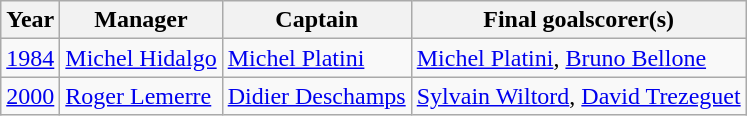<table class="wikitable">
<tr>
<th>Year</th>
<th>Manager</th>
<th>Captain</th>
<th>Final goalscorer(s)</th>
</tr>
<tr>
<td><a href='#'>1984</a></td>
<td><a href='#'>Michel Hidalgo</a></td>
<td><a href='#'>Michel Platini</a></td>
<td><a href='#'>Michel Platini</a>, <a href='#'>Bruno Bellone</a></td>
</tr>
<tr>
<td><a href='#'>2000</a></td>
<td><a href='#'>Roger Lemerre</a></td>
<td><a href='#'>Didier Deschamps</a></td>
<td><a href='#'>Sylvain Wiltord</a>, <a href='#'>David Trezeguet</a></td>
</tr>
</table>
